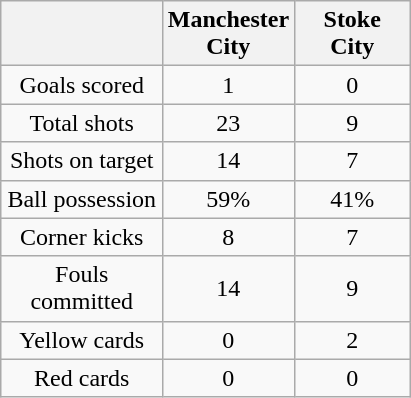<table class="wikitable" style="text-align:center;float:right">
<tr>
<th width=100></th>
<th width=70>Manchester City</th>
<th width=70>Stoke City</th>
</tr>
<tr>
<td>Goals scored</td>
<td>1</td>
<td>0</td>
</tr>
<tr>
<td>Total shots</td>
<td>23</td>
<td>9</td>
</tr>
<tr>
<td>Shots on target</td>
<td>14</td>
<td>7</td>
</tr>
<tr>
<td>Ball possession</td>
<td>59%</td>
<td>41%</td>
</tr>
<tr>
<td>Corner kicks</td>
<td>8</td>
<td>7</td>
</tr>
<tr>
<td>Fouls committed</td>
<td>14</td>
<td>9</td>
</tr>
<tr>
<td>Yellow cards</td>
<td>0</td>
<td>2</td>
</tr>
<tr>
<td>Red cards</td>
<td>0</td>
<td>0</td>
</tr>
</table>
